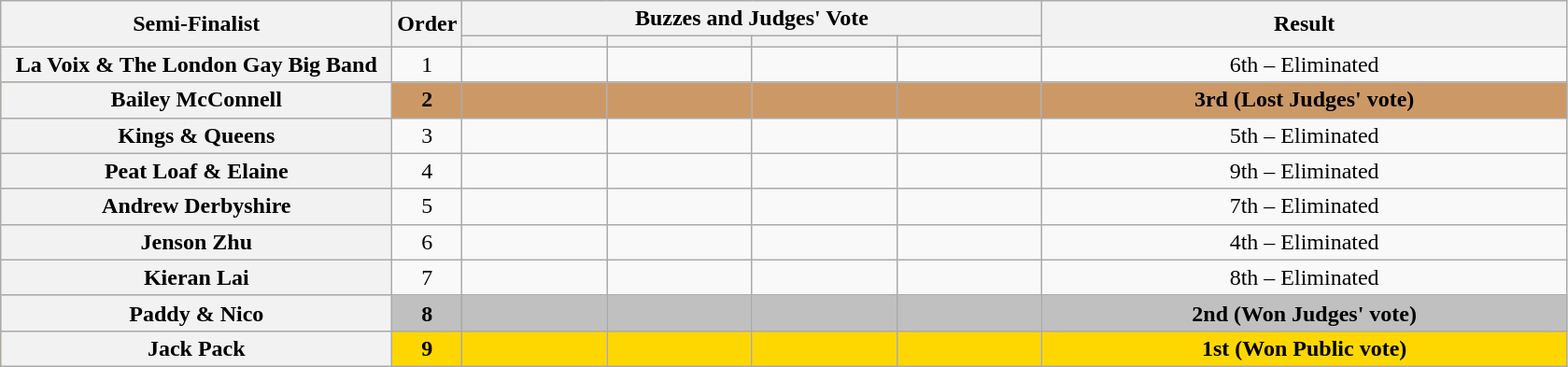<table class="wikitable plainrowheaders sortable" style="text-align:center;">
<tr>
<th scope="col" rowspan="2" class="unsortable" style="width:17em;">Semi-Finalist</th>
<th scope="col" rowspan="2" style="width:1em;">Order</th>
<th scope="col" colspan="4" class="unsortable" style="width:24em;">Buzzes and Judges' Vote</th>
<th scope="col" rowspan="2" style="width:23em;">Result </th>
</tr>
<tr>
<th scope="col" class="unsortable" style="width:6em;"></th>
<th scope="col" class="unsortable" style="width:6em;"></th>
<th scope="col" class="unsortable" style="width:6em;"></th>
<th scope="col" class="unsortable" style="width:6em;"></th>
</tr>
<tr>
<th scope="row">La Voix & The London Gay Big Band</th>
<td>1</td>
<td style="text-align:center;"></td>
<td style="text-align:center;"></td>
<td style="text-align:center;"></td>
<td style="text-align:center;"></td>
<td>6th – Eliminated</td>
</tr>
<tr bgcolor=#c96>
<th scope="row"><strong>Bailey McConnell</strong></th>
<td><strong>2</strong></td>
<td style="text-align:center;"></td>
<td style="text-align:center;"></td>
<td style="text-align:center;"></td>
<td style="text-align:center;"></td>
<td><strong>3rd (Lost Judges' vote)</strong></td>
</tr>
<tr>
<th scope="row">Kings & Queens</th>
<td>3</td>
<td style="text-align:center;"></td>
<td style="text-align:center;"></td>
<td style="text-align:center;"></td>
<td style="text-align:center;"></td>
<td>5th – Eliminated</td>
</tr>
<tr>
<th scope="row">Peat Loaf & Elaine</th>
<td>4</td>
<td style="text-align:center;"></td>
<td style="text-align:center;"></td>
<td style="text-align:center;"></td>
<td style="text-align:center;"></td>
<td>9th – Eliminated</td>
</tr>
<tr>
<th scope="row">Andrew Derbyshire</th>
<td>5</td>
<td style="text-align:center;"></td>
<td style="text-align:center;"></td>
<td style="text-align:center;"></td>
<td style="text-align:center;"></td>
<td>7th – Eliminated</td>
</tr>
<tr>
<th scope="row">Jenson Zhu</th>
<td>6</td>
<td style="text-align:center;"></td>
<td style="text-align:center;"></td>
<td style="text-align:center;"></td>
<td style="text-align:center;"></td>
<td>4th – Eliminated</td>
</tr>
<tr>
<th scope="row">Kieran Lai</th>
<td>7</td>
<td style="text-align:center;"></td>
<td style="text-align:center;"></td>
<td style="text-align:center;"></td>
<td style="text-align:center;"></td>
<td>8th – Eliminated</td>
</tr>
<tr bgcolor=silver>
<th scope="row"><strong>Paddy & Nico</strong> </th>
<td><strong>8</strong></td>
<td style="text-align:center;"></td>
<td style="text-align:center;"></td>
<td style="text-align:center;"></td>
<td style="text-align:center;"></td>
<td><strong>2nd (Won Judges' vote)</strong></td>
</tr>
<tr bgcolor=gold>
<th scope="row"><strong>Jack Pack</strong></th>
<td><strong>9</strong></td>
<td style="text-align:center;"></td>
<td style="text-align:center;"></td>
<td style="text-align:center;"></td>
<td style="text-align:center;"></td>
<td><strong>1st (Won Public vote)</strong></td>
</tr>
</table>
